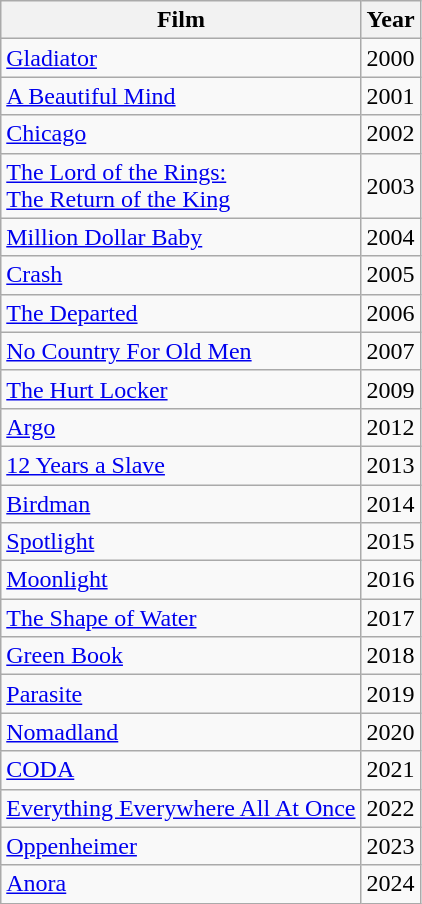<table class="wikitable sortable">
<tr>
<th>Film</th>
<th>Year</th>
</tr>
<tr>
<td><a href='#'>Gladiator</a></td>
<td>2000</td>
</tr>
<tr>
<td><a href='#'>A Beautiful Mind</a></td>
<td>2001</td>
</tr>
<tr>
<td><a href='#'>Chicago</a></td>
<td>2002</td>
</tr>
<tr>
<td><a href='#'>The Lord of the Rings:</a><br><a href='#'>The Return of the King</a></td>
<td>2003</td>
</tr>
<tr>
<td><a href='#'>Million Dollar Baby</a></td>
<td>2004</td>
</tr>
<tr>
<td><a href='#'>Crash</a></td>
<td>2005</td>
</tr>
<tr>
<td><a href='#'>The Departed</a></td>
<td>2006</td>
</tr>
<tr>
<td><a href='#'>No Country For Old Men</a></td>
<td>2007</td>
</tr>
<tr>
<td><a href='#'>The Hurt Locker</a></td>
<td>2009</td>
</tr>
<tr>
<td><a href='#'>Argo</a></td>
<td>2012</td>
</tr>
<tr>
<td><a href='#'>12 Years a Slave</a></td>
<td>2013</td>
</tr>
<tr>
<td><a href='#'>Birdman</a></td>
<td>2014</td>
</tr>
<tr>
<td><a href='#'>Spotlight</a></td>
<td>2015</td>
</tr>
<tr>
<td><a href='#'>Moonlight</a></td>
<td>2016</td>
</tr>
<tr>
<td><a href='#'>The Shape of Water</a></td>
<td>2017</td>
</tr>
<tr>
<td><a href='#'>Green Book</a></td>
<td>2018</td>
</tr>
<tr>
<td><a href='#'>Parasite</a></td>
<td>2019</td>
</tr>
<tr>
<td><a href='#'>Nomadland</a></td>
<td>2020</td>
</tr>
<tr>
<td><a href='#'>CODA</a></td>
<td>2021</td>
</tr>
<tr>
<td><a href='#'>Everything Everywhere All At Once</a></td>
<td>2022</td>
</tr>
<tr>
<td><a href='#'>Oppenheimer</a></td>
<td>2023</td>
</tr>
<tr>
<td><a href='#'>Anora</a></td>
<td>2024</td>
</tr>
</table>
